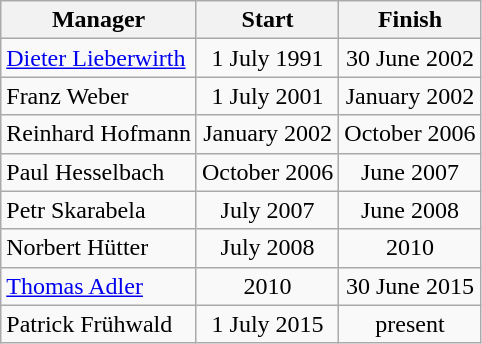<table class="wikitable">
<tr>
<th>Manager</th>
<th>Start</th>
<th>Finish</th>
</tr>
<tr align="center">
<td align="left"><a href='#'>Dieter Lieberwirth</a></td>
<td>1 July 1991</td>
<td>30 June 2002</td>
</tr>
<tr align="center">
<td align="left">Franz Weber</td>
<td>1 July 2001</td>
<td>January 2002</td>
</tr>
<tr align="center">
<td align="left">Reinhard Hofmann</td>
<td>January 2002</td>
<td>October 2006</td>
</tr>
<tr align="center">
<td align="left">Paul Hesselbach</td>
<td>October 2006</td>
<td>June 2007</td>
</tr>
<tr align="center">
<td align="left">Petr Skarabela</td>
<td>July 2007</td>
<td>June 2008</td>
</tr>
<tr align="center">
<td align="left">Norbert Hütter</td>
<td>July 2008</td>
<td>2010</td>
</tr>
<tr align="center">
<td align="left"><a href='#'>Thomas Adler</a></td>
<td>2010</td>
<td>30 June 2015</td>
</tr>
<tr align="center">
<td align="left">Patrick Frühwald</td>
<td>1 July 2015</td>
<td>present</td>
</tr>
</table>
